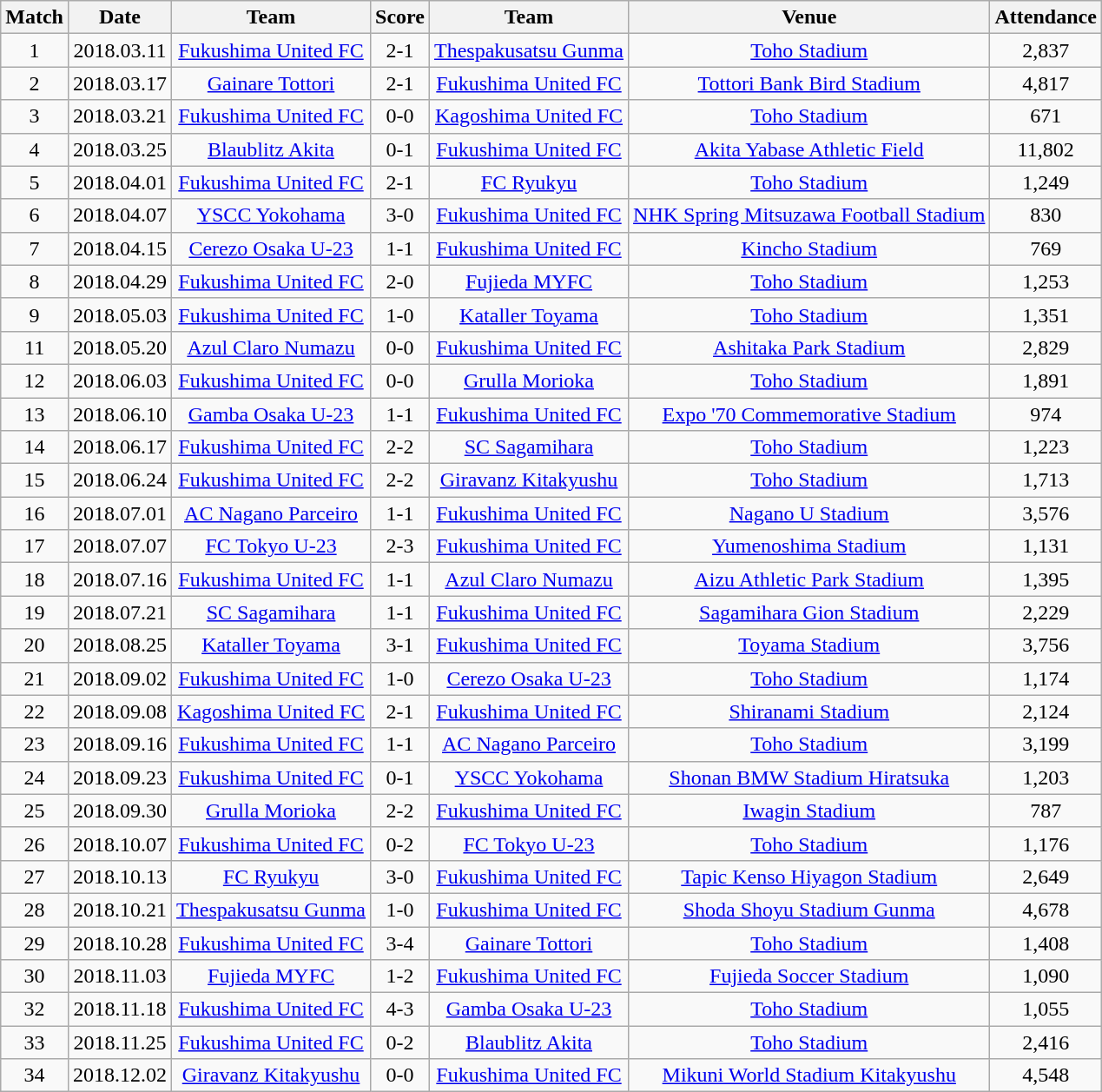<table class="wikitable" style="text-align:center;">
<tr>
<th>Match</th>
<th>Date</th>
<th>Team</th>
<th>Score</th>
<th>Team</th>
<th>Venue</th>
<th>Attendance</th>
</tr>
<tr>
<td>1</td>
<td>2018.03.11</td>
<td><a href='#'>Fukushima United FC</a></td>
<td>2-1</td>
<td><a href='#'>Thespakusatsu Gunma</a></td>
<td><a href='#'>Toho Stadium</a></td>
<td>2,837</td>
</tr>
<tr>
<td>2</td>
<td>2018.03.17</td>
<td><a href='#'>Gainare Tottori</a></td>
<td>2-1</td>
<td><a href='#'>Fukushima United FC</a></td>
<td><a href='#'>Tottori Bank Bird Stadium</a></td>
<td>4,817</td>
</tr>
<tr>
<td>3</td>
<td>2018.03.21</td>
<td><a href='#'>Fukushima United FC</a></td>
<td>0-0</td>
<td><a href='#'>Kagoshima United FC</a></td>
<td><a href='#'>Toho Stadium</a></td>
<td>671</td>
</tr>
<tr>
<td>4</td>
<td>2018.03.25</td>
<td><a href='#'>Blaublitz Akita</a></td>
<td>0-1</td>
<td><a href='#'>Fukushima United FC</a></td>
<td><a href='#'>Akita Yabase Athletic Field</a></td>
<td>11,802</td>
</tr>
<tr>
<td>5</td>
<td>2018.04.01</td>
<td><a href='#'>Fukushima United FC</a></td>
<td>2-1</td>
<td><a href='#'>FC Ryukyu</a></td>
<td><a href='#'>Toho Stadium</a></td>
<td>1,249</td>
</tr>
<tr>
<td>6</td>
<td>2018.04.07</td>
<td><a href='#'>YSCC Yokohama</a></td>
<td>3-0</td>
<td><a href='#'>Fukushima United FC</a></td>
<td><a href='#'>NHK Spring Mitsuzawa Football Stadium</a></td>
<td>830</td>
</tr>
<tr>
<td>7</td>
<td>2018.04.15</td>
<td><a href='#'>Cerezo Osaka U-23</a></td>
<td>1-1</td>
<td><a href='#'>Fukushima United FC</a></td>
<td><a href='#'>Kincho Stadium</a></td>
<td>769</td>
</tr>
<tr>
<td>8</td>
<td>2018.04.29</td>
<td><a href='#'>Fukushima United FC</a></td>
<td>2-0</td>
<td><a href='#'>Fujieda MYFC</a></td>
<td><a href='#'>Toho Stadium</a></td>
<td>1,253</td>
</tr>
<tr>
<td>9</td>
<td>2018.05.03</td>
<td><a href='#'>Fukushima United FC</a></td>
<td>1-0</td>
<td><a href='#'>Kataller Toyama</a></td>
<td><a href='#'>Toho Stadium</a></td>
<td>1,351</td>
</tr>
<tr>
<td>11</td>
<td>2018.05.20</td>
<td><a href='#'>Azul Claro Numazu</a></td>
<td>0-0</td>
<td><a href='#'>Fukushima United FC</a></td>
<td><a href='#'>Ashitaka Park Stadium</a></td>
<td>2,829</td>
</tr>
<tr>
<td>12</td>
<td>2018.06.03</td>
<td><a href='#'>Fukushima United FC</a></td>
<td>0-0</td>
<td><a href='#'>Grulla Morioka</a></td>
<td><a href='#'>Toho Stadium</a></td>
<td>1,891</td>
</tr>
<tr>
<td>13</td>
<td>2018.06.10</td>
<td><a href='#'>Gamba Osaka U-23</a></td>
<td>1-1</td>
<td><a href='#'>Fukushima United FC</a></td>
<td><a href='#'>Expo '70 Commemorative Stadium</a></td>
<td>974</td>
</tr>
<tr>
<td>14</td>
<td>2018.06.17</td>
<td><a href='#'>Fukushima United FC</a></td>
<td>2-2</td>
<td><a href='#'>SC Sagamihara</a></td>
<td><a href='#'>Toho Stadium</a></td>
<td>1,223</td>
</tr>
<tr>
<td>15</td>
<td>2018.06.24</td>
<td><a href='#'>Fukushima United FC</a></td>
<td>2-2</td>
<td><a href='#'>Giravanz Kitakyushu</a></td>
<td><a href='#'>Toho Stadium</a></td>
<td>1,713</td>
</tr>
<tr>
<td>16</td>
<td>2018.07.01</td>
<td><a href='#'>AC Nagano Parceiro</a></td>
<td>1-1</td>
<td><a href='#'>Fukushima United FC</a></td>
<td><a href='#'>Nagano U Stadium</a></td>
<td>3,576</td>
</tr>
<tr>
<td>17</td>
<td>2018.07.07</td>
<td><a href='#'>FC Tokyo U-23</a></td>
<td>2-3</td>
<td><a href='#'>Fukushima United FC</a></td>
<td><a href='#'>Yumenoshima Stadium</a></td>
<td>1,131</td>
</tr>
<tr>
<td>18</td>
<td>2018.07.16</td>
<td><a href='#'>Fukushima United FC</a></td>
<td>1-1</td>
<td><a href='#'>Azul Claro Numazu</a></td>
<td><a href='#'>Aizu Athletic Park Stadium</a></td>
<td>1,395</td>
</tr>
<tr>
<td>19</td>
<td>2018.07.21</td>
<td><a href='#'>SC Sagamihara</a></td>
<td>1-1</td>
<td><a href='#'>Fukushima United FC</a></td>
<td><a href='#'>Sagamihara Gion Stadium</a></td>
<td>2,229</td>
</tr>
<tr>
<td>20</td>
<td>2018.08.25</td>
<td><a href='#'>Kataller Toyama</a></td>
<td>3-1</td>
<td><a href='#'>Fukushima United FC</a></td>
<td><a href='#'>Toyama Stadium</a></td>
<td>3,756</td>
</tr>
<tr>
<td>21</td>
<td>2018.09.02</td>
<td><a href='#'>Fukushima United FC</a></td>
<td>1-0</td>
<td><a href='#'>Cerezo Osaka U-23</a></td>
<td><a href='#'>Toho Stadium</a></td>
<td>1,174</td>
</tr>
<tr>
<td>22</td>
<td>2018.09.08</td>
<td><a href='#'>Kagoshima United FC</a></td>
<td>2-1</td>
<td><a href='#'>Fukushima United FC</a></td>
<td><a href='#'>Shiranami Stadium</a></td>
<td>2,124</td>
</tr>
<tr>
<td>23</td>
<td>2018.09.16</td>
<td><a href='#'>Fukushima United FC</a></td>
<td>1-1</td>
<td><a href='#'>AC Nagano Parceiro</a></td>
<td><a href='#'>Toho Stadium</a></td>
<td>3,199</td>
</tr>
<tr>
<td>24</td>
<td>2018.09.23</td>
<td><a href='#'>Fukushima United FC</a></td>
<td>0-1</td>
<td><a href='#'>YSCC Yokohama</a></td>
<td><a href='#'>Shonan BMW Stadium Hiratsuka</a></td>
<td>1,203</td>
</tr>
<tr>
<td>25</td>
<td>2018.09.30</td>
<td><a href='#'>Grulla Morioka</a></td>
<td>2-2</td>
<td><a href='#'>Fukushima United FC</a></td>
<td><a href='#'>Iwagin Stadium</a></td>
<td>787</td>
</tr>
<tr>
<td>26</td>
<td>2018.10.07</td>
<td><a href='#'>Fukushima United FC</a></td>
<td>0-2</td>
<td><a href='#'>FC Tokyo U-23</a></td>
<td><a href='#'>Toho Stadium</a></td>
<td>1,176</td>
</tr>
<tr>
<td>27</td>
<td>2018.10.13</td>
<td><a href='#'>FC Ryukyu</a></td>
<td>3-0</td>
<td><a href='#'>Fukushima United FC</a></td>
<td><a href='#'>Tapic Kenso Hiyagon Stadium</a></td>
<td>2,649</td>
</tr>
<tr>
<td>28</td>
<td>2018.10.21</td>
<td><a href='#'>Thespakusatsu Gunma</a></td>
<td>1-0</td>
<td><a href='#'>Fukushima United FC</a></td>
<td><a href='#'>Shoda Shoyu Stadium Gunma</a></td>
<td>4,678</td>
</tr>
<tr>
<td>29</td>
<td>2018.10.28</td>
<td><a href='#'>Fukushima United FC</a></td>
<td>3-4</td>
<td><a href='#'>Gainare Tottori</a></td>
<td><a href='#'>Toho Stadium</a></td>
<td>1,408</td>
</tr>
<tr>
<td>30</td>
<td>2018.11.03</td>
<td><a href='#'>Fujieda MYFC</a></td>
<td>1-2</td>
<td><a href='#'>Fukushima United FC</a></td>
<td><a href='#'>Fujieda Soccer Stadium</a></td>
<td>1,090</td>
</tr>
<tr>
<td>32</td>
<td>2018.11.18</td>
<td><a href='#'>Fukushima United FC</a></td>
<td>4-3</td>
<td><a href='#'>Gamba Osaka U-23</a></td>
<td><a href='#'>Toho Stadium</a></td>
<td>1,055</td>
</tr>
<tr>
<td>33</td>
<td>2018.11.25</td>
<td><a href='#'>Fukushima United FC</a></td>
<td>0-2</td>
<td><a href='#'>Blaublitz Akita</a></td>
<td><a href='#'>Toho Stadium</a></td>
<td>2,416</td>
</tr>
<tr>
<td>34</td>
<td>2018.12.02</td>
<td><a href='#'>Giravanz Kitakyushu</a></td>
<td>0-0</td>
<td><a href='#'>Fukushima United FC</a></td>
<td><a href='#'>Mikuni World Stadium Kitakyushu</a></td>
<td>4,548</td>
</tr>
</table>
